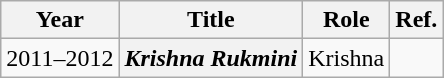<table class="wikitable sortable plainrowheaders">
<tr>
<th>Year</th>
<th>Title</th>
<th>Role</th>
<th class="unsortable">Ref.</th>
</tr>
<tr>
<td>2011–2012</td>
<th scope="row"><em>Krishna Rukmini</em></th>
<td>Krishna</td>
<td></td>
</tr>
</table>
